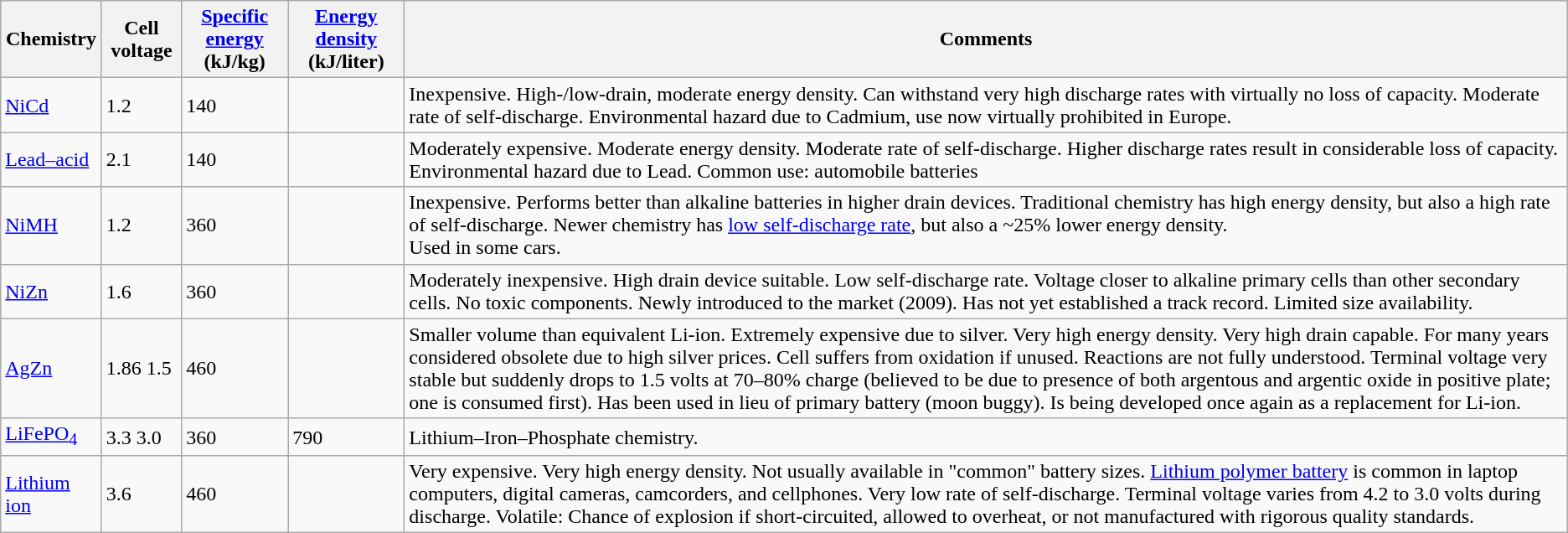<table class="wikitable sortable">
<tr>
<th>Chemistry</th>
<th>Cell voltage</th>
<th><a href='#'>Specific energy</a> (kJ/kg)</th>
<th><a href='#'>Energy density</a> (kJ/liter)</th>
<th>Comments</th>
</tr>
<tr>
<td><a href='#'>NiCd</a></td>
<td>1.2</td>
<td>140</td>
<td></td>
<td>Inexpensive. High-/low-drain, moderate energy density. Can withstand very high discharge rates with virtually no loss of capacity. Moderate rate of self-discharge. Environmental hazard due to Cadmium, use now virtually prohibited in Europe.</td>
</tr>
<tr>
<td><a href='#'>Lead–acid</a></td>
<td>2.1</td>
<td>140</td>
<td></td>
<td>Moderately expensive. Moderate energy density. Moderate rate of self-discharge. Higher discharge rates result in considerable loss of capacity. Environmental hazard due to Lead. Common use: automobile batteries</td>
</tr>
<tr>
<td><a href='#'>NiMH</a></td>
<td>1.2</td>
<td>360</td>
<td></td>
<td>Inexpensive. Performs better than alkaline batteries in higher drain devices. Traditional chemistry has high energy density, but also a high rate of self-discharge. Newer chemistry has <a href='#'>low self-discharge rate</a>, but also a ~25% lower energy density. <br>Used in some cars.</td>
</tr>
<tr>
<td><a href='#'>NiZn</a></td>
<td>1.6</td>
<td>360</td>
<td></td>
<td>Moderately inexpensive. High drain device suitable. Low self-discharge rate. Voltage closer to alkaline primary cells than other secondary cells. No toxic components. Newly introduced to the market (2009). Has not yet established a track record. Limited size availability.</td>
</tr>
<tr>
<td><a href='#'>AgZn</a></td>
<td>1.86 1.5</td>
<td>460</td>
<td></td>
<td>Smaller volume than equivalent Li-ion. Extremely expensive due to silver. Very high energy density. Very high drain capable. For many years considered obsolete due to high silver prices. Cell suffers from oxidation if unused. Reactions are not fully understood. Terminal voltage very stable but suddenly drops to 1.5 volts at 70–80% charge (believed to be due to presence of both argentous and argentic oxide in positive plate; one is consumed first). Has been used in lieu of primary battery (moon buggy). Is being developed once again as a replacement for Li-ion.</td>
</tr>
<tr>
<td><a href='#'>LiFePO<sub>4</sub></a></td>
<td>3.3 3.0</td>
<td>360</td>
<td>790</td>
<td>Lithium–Iron–Phosphate chemistry.</td>
</tr>
<tr>
<td><a href='#'>Lithium ion</a></td>
<td>3.6</td>
<td>460</td>
<td></td>
<td>Very expensive. Very high energy density. Not usually available in "common" battery sizes. <a href='#'>Lithium polymer battery</a> is common in laptop computers, digital cameras, camcorders, and cellphones. Very low rate of self-discharge.  Terminal voltage varies from 4.2 to 3.0 volts during discharge. Volatile: Chance of explosion if short-circuited, allowed to overheat, or not manufactured with rigorous quality standards.</td>
</tr>
</table>
